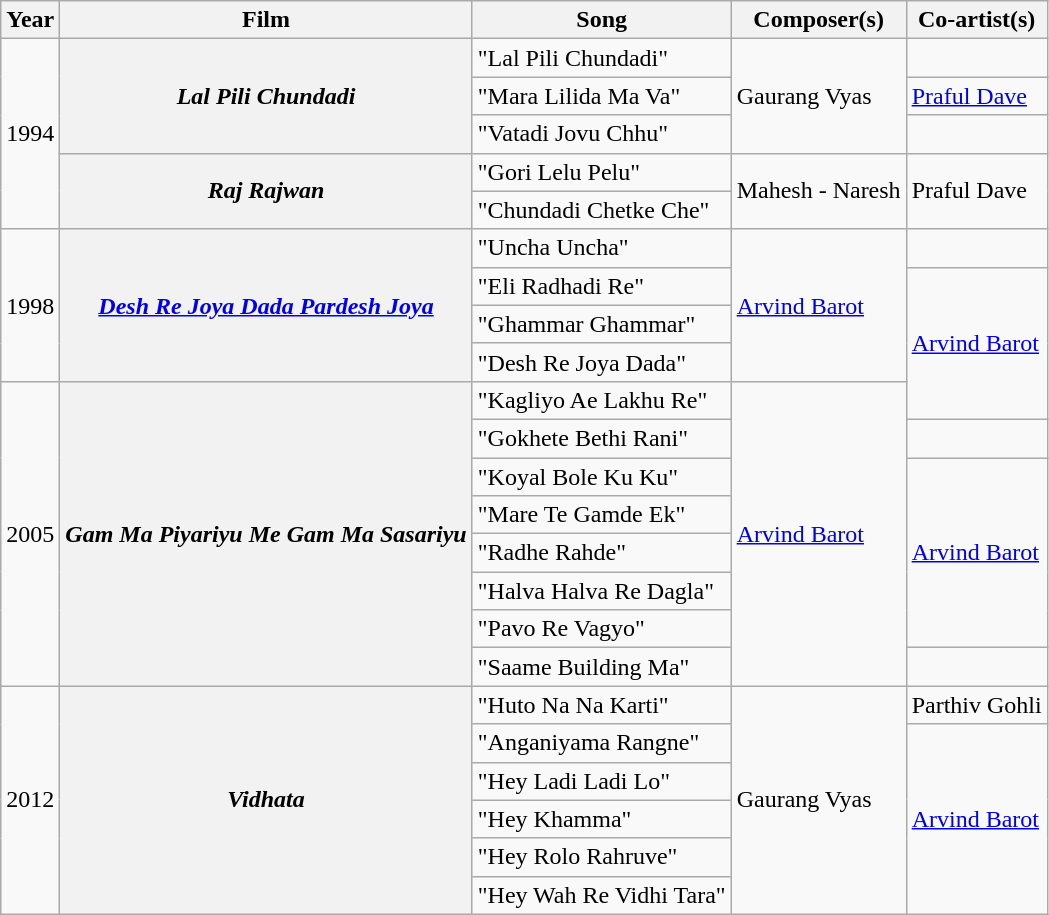<table class="wikitable">
<tr>
<th>Year</th>
<th>Film</th>
<th>Song</th>
<th>Composer(s)</th>
<th>Co-artist(s)</th>
</tr>
<tr>
<td rowspan="5">1994</td>
<th rowspan="3"><em>Lal Pili Chundadi</em></th>
<td>"Lal Pili Chundadi"</td>
<td rowspan="3">Gaurang Vyas</td>
<td></td>
</tr>
<tr>
<td>"Mara Lilida Ma Va"</td>
<td><a href='#'>Praful Dave</a></td>
</tr>
<tr>
<td>"Vatadi Jovu Chhu"</td>
<td></td>
</tr>
<tr>
<th rowspan="2"><em>Raj Rajwan</em></th>
<td>"Gori Lelu Pelu"</td>
<td rowspan="2">Mahesh - Naresh</td>
<td rowspan="2">Praful Dave</td>
</tr>
<tr>
<td>"Chundadi Chetke Che"</td>
</tr>
<tr>
<td rowspan="4">1998</td>
<th rowspan="4"><em><a href='#'>Desh Re Joya Dada Pardesh Joya</a></em></th>
<td>"Uncha Uncha"</td>
<td rowspan="4"><a href='#'>Arvind Barot</a></td>
<td></td>
</tr>
<tr>
<td>"Eli Radhadi Re"</td>
<td rowspan="4"><a href='#'>Arvind Barot</a></td>
</tr>
<tr>
<td>"Ghammar Ghammar"</td>
</tr>
<tr>
<td>"Desh Re Joya Dada"</td>
</tr>
<tr>
<td rowspan="8">2005</td>
<th rowspan="8"><em>Gam Ma Piyariyu Me Gam Ma Sasariyu</em></th>
<td>"Kagliyo Ae Lakhu Re"</td>
<td rowspan="8"><a href='#'>Arvind Barot</a></td>
</tr>
<tr>
<td>"Gokhete Bethi Rani"</td>
<td></td>
</tr>
<tr>
<td>"Koyal Bole Ku Ku"</td>
<td rowspan="5"><a href='#'>Arvind Barot</a></td>
</tr>
<tr>
<td>"Mare Te Gamde Ek"</td>
</tr>
<tr>
<td>"Radhe Rahde"</td>
</tr>
<tr>
<td>"Halva Halva Re Dagla"</td>
</tr>
<tr>
<td>"Pavo Re Vagyo"</td>
</tr>
<tr>
<td>"Saame Building Ma"</td>
<td></td>
</tr>
<tr>
<td rowspan="6">2012</td>
<th rowspan="6"><em>Vidhata</em></th>
<td>"Huto Na Na Karti"</td>
<td rowspan="6">Gaurang Vyas</td>
<td>Parthiv Gohli</td>
</tr>
<tr>
<td>"Anganiyama Rangne"</td>
<td rowspan="5"><a href='#'>Arvind Barot</a></td>
</tr>
<tr>
<td>"Hey Ladi Ladi Lo"</td>
</tr>
<tr>
<td>"Hey Khamma"</td>
</tr>
<tr>
<td>"Hey Rolo Rahruve"</td>
</tr>
<tr>
<td>"Hey Wah Re Vidhi Tara"</td>
</tr>
</table>
